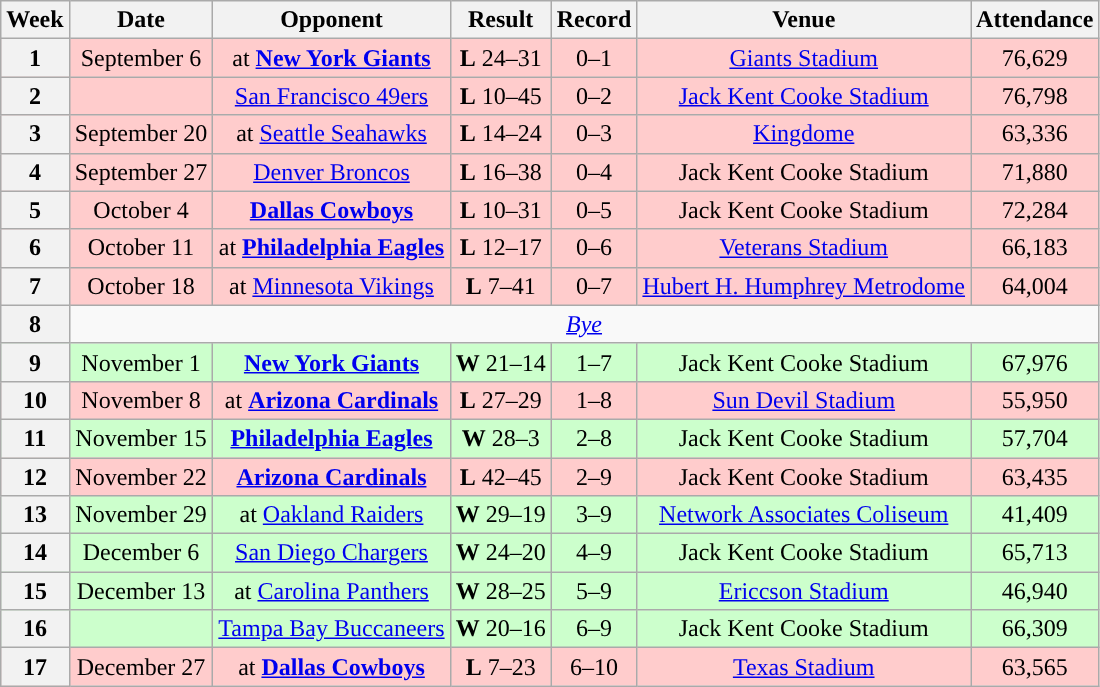<table class="wikitable" style="text-align:center">
<tr>
<th>Week</th>
<th>Date</th>
<th>Opponent</th>
<th>Result</th>
<th>Record</th>
<th>Venue</th>
<th>Attendance</th>
</tr>
<tr style="background:#fcc">
<th>1</th>
<td>September 6</td>
<td>at <strong><a href='#'>New York Giants</a></strong></td>
<td><strong>L</strong> 24–31</td>
<td>0–1</td>
<td><a href='#'>Giants Stadium</a></td>
<td>76,629</td>
</tr>
<tr style="background:#fcc">
<th>2</th>
<td></td>
<td><a href='#'>San Francisco 49ers</a></td>
<td><strong>L</strong> 10–45</td>
<td>0–2</td>
<td><a href='#'>Jack Kent Cooke Stadium</a></td>
<td>76,798</td>
</tr>
<tr style="background:#fcc">
<th>3</th>
<td>September 20</td>
<td>at <a href='#'>Seattle Seahawks</a></td>
<td><strong>L</strong> 14–24</td>
<td>0–3</td>
<td><a href='#'>Kingdome</a></td>
<td>63,336</td>
</tr>
<tr style="background:#fcc">
<th>4</th>
<td>September 27</td>
<td><a href='#'>Denver Broncos</a></td>
<td><strong>L</strong> 16–38</td>
<td>0–4</td>
<td>Jack Kent Cooke Stadium</td>
<td>71,880</td>
</tr>
<tr style="background:#fcc">
<th>5</th>
<td>October 4</td>
<td><strong><a href='#'>Dallas Cowboys</a></strong></td>
<td><strong>L</strong> 10–31</td>
<td>0–5</td>
<td>Jack Kent Cooke Stadium</td>
<td>72,284</td>
</tr>
<tr style="background:#fcc">
<th>6</th>
<td>October 11</td>
<td>at <strong><a href='#'>Philadelphia Eagles</a></strong></td>
<td><strong>L</strong> 12–17</td>
<td>0–6</td>
<td><a href='#'>Veterans Stadium</a></td>
<td>66,183</td>
</tr>
<tr style="background:#fcc">
<th>7</th>
<td>October 18</td>
<td>at <a href='#'>Minnesota Vikings</a></td>
<td><strong>L</strong> 7–41</td>
<td>0–7</td>
<td><a href='#'>Hubert H. Humphrey Metrodome</a></td>
<td>64,004</td>
</tr>
<tr>
<th>8</th>
<td colspan=7 align="center"><em><a href='#'>Bye</a></em></td>
</tr>
<tr style="background:#cfc">
<th>9</th>
<td>November 1</td>
<td><strong><a href='#'>New York Giants</a></strong></td>
<td><strong>W</strong> 21–14</td>
<td>1–7</td>
<td>Jack Kent Cooke Stadium</td>
<td>67,976</td>
</tr>
<tr style="background:#fcc">
<th>10</th>
<td>November 8</td>
<td>at <strong><a href='#'>Arizona Cardinals</a></strong></td>
<td><strong>L</strong> 27–29</td>
<td>1–8</td>
<td><a href='#'>Sun Devil Stadium</a></td>
<td>55,950</td>
</tr>
<tr style="background:#cfc">
<th>11</th>
<td>November 15</td>
<td><strong><a href='#'>Philadelphia Eagles</a></strong></td>
<td><strong>W</strong> 28–3</td>
<td>2–8</td>
<td>Jack Kent Cooke Stadium</td>
<td>57,704</td>
</tr>
<tr style="background:#fcc">
<th>12</th>
<td>November 22</td>
<td><strong><a href='#'>Arizona Cardinals</a></strong></td>
<td><strong>L</strong> 42–45</td>
<td>2–9</td>
<td>Jack Kent Cooke Stadium</td>
<td>63,435</td>
</tr>
<tr style="background:#cfc">
<th>13</th>
<td>November 29</td>
<td>at <a href='#'>Oakland Raiders</a></td>
<td><strong>W</strong> 29–19</td>
<td>3–9</td>
<td><a href='#'>Network Associates Coliseum</a></td>
<td>41,409</td>
</tr>
<tr style="background:#cfc">
<th>14</th>
<td>December 6</td>
<td><a href='#'>San Diego Chargers</a></td>
<td><strong>W</strong> 24–20</td>
<td>4–9</td>
<td>Jack Kent Cooke Stadium</td>
<td>65,713</td>
</tr>
<tr style="background:#cfc">
<th>15</th>
<td>December 13</td>
<td>at <a href='#'>Carolina Panthers</a></td>
<td><strong>W</strong> 28–25</td>
<td>5–9</td>
<td><a href='#'>Ericcson Stadium</a></td>
<td>46,940</td>
</tr>
<tr style="background:#cfc">
<th>16</th>
<td></td>
<td><a href='#'>Tampa Bay Buccaneers</a></td>
<td><strong>W</strong> 20–16</td>
<td>6–9</td>
<td>Jack Kent Cooke Stadium</td>
<td>66,309</td>
</tr>
<tr style="background:#fcc">
<th>17</th>
<td>December 27</td>
<td>at <strong><a href='#'>Dallas Cowboys</a></strong></td>
<td><strong>L</strong> 7–23</td>
<td>6–10</td>
<td><a href='#'>Texas Stadium</a></td>
<td>63,565</td>
</tr>
</table>
